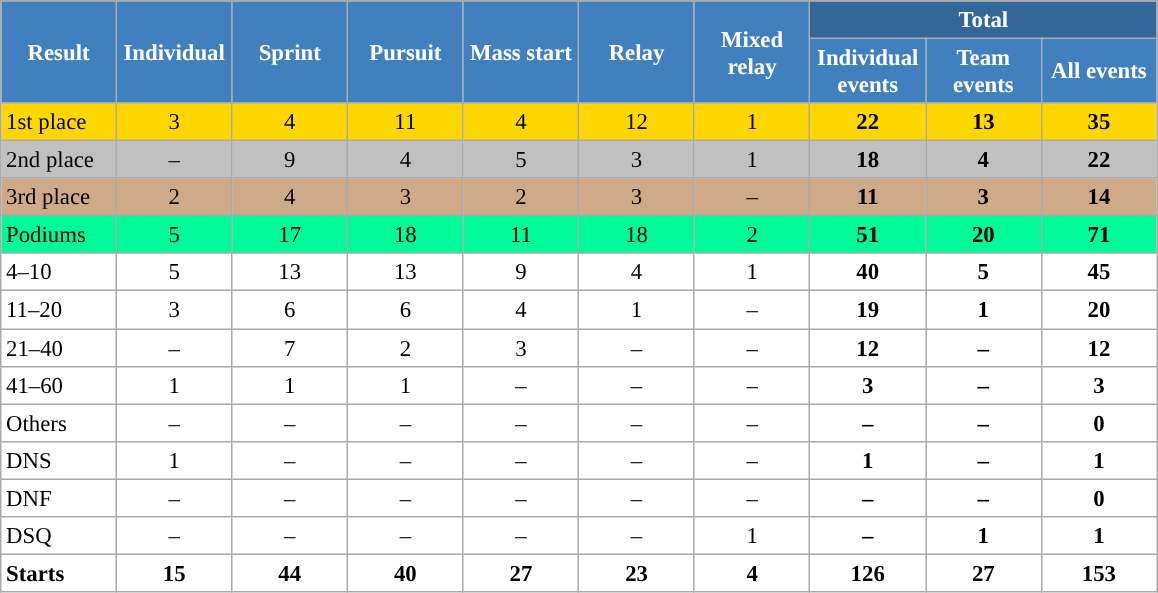<table class="wikitable" style="font-size:95%; text-align:center; border:grey solid 1px; border-collapse:collapse; background:#ffffff;">
<tr class="hintergrundfarbe5">
</tr>
<tr style="background:#efefef;">
</tr>
<tr>
<th rowspan="2" style="background-color:#4180be; color:white; width:70px">Result</th>
<th rowspan="2" style="background-color:#4180be; color:white; width:70px">Individual</th>
<th rowspan="2" style="background-color:#4180be; color:white; width:70px">Sprint</th>
<th rowspan="2" style="background-color:#4180be; color:white; width:70px">Pursuit</th>
<th rowspan="2" style="background-color:#4180be; color:white; width:70px">Mass start</th>
<th rowspan="2" style="background-color:#4180be; color:white; width:70px">Relay</th>
<th rowspan="2" style="background-color:#4180be; color:white; width:70px">Mixed<br>relay</th>
<th colspan="3" style="background-color:#369;    color:white; width:70px">Total</th>
</tr>
<tr>
<th style="background-color:#4180be; color:white;width:70px;">Individual events</th>
<th style="background-color:#4180be; color:white;width:70px;">Team events</th>
<th style="background-color:#4180be; color:white;width:70px;">All events</th>
</tr>
<tr style="background:gold;">
<td align=left>1st place</td>
<td>3</td>
<td>4</td>
<td>11</td>
<td>4</td>
<td>12</td>
<td>1</td>
<td><strong>22</strong></td>
<td><strong>13</strong></td>
<td><strong>35</strong></td>
</tr>
<tr style="background:silver;">
<td align=left>2nd place</td>
<td>–</td>
<td>9</td>
<td>4</td>
<td>5</td>
<td>3</td>
<td>1</td>
<td><strong>18</strong></td>
<td><strong>4</strong></td>
<td><strong>22</strong></td>
</tr>
<tr style="background:#cfaa88;">
<td align=left>3rd place</td>
<td>2</td>
<td>4</td>
<td>3</td>
<td>2</td>
<td>3</td>
<td>–</td>
<td><strong>11</strong></td>
<td><strong>3</strong></td>
<td><strong>14</strong></td>
</tr>
<tr style="background:#00FA9A;">
<td align=left>Podiums</td>
<td>5</td>
<td>17</td>
<td>18</td>
<td>11</td>
<td>18</td>
<td>2</td>
<td><strong>51</strong></td>
<td><strong>20</strong></td>
<td><strong>71</strong></td>
</tr>
<tr>
<td align=left>4–10</td>
<td>5</td>
<td>13</td>
<td>13</td>
<td>9</td>
<td>4</td>
<td>1</td>
<td><strong>40</strong></td>
<td><strong>5</strong></td>
<td><strong>45</strong></td>
</tr>
<tr>
<td align=left>11–20</td>
<td>3</td>
<td>6</td>
<td>6</td>
<td>4</td>
<td>1</td>
<td>–</td>
<td><strong>19</strong></td>
<td><strong>1</strong></td>
<td><strong>20</strong></td>
</tr>
<tr>
<td align=left>21–40</td>
<td>–</td>
<td>7</td>
<td>2</td>
<td>3</td>
<td>–</td>
<td>–</td>
<td><strong>12</strong></td>
<td><strong>–</strong></td>
<td><strong>12</strong></td>
</tr>
<tr>
<td align=left>41–60</td>
<td>1</td>
<td>1</td>
<td>1</td>
<td>–</td>
<td>–</td>
<td>–</td>
<td><strong>3</strong></td>
<td><strong>–</strong></td>
<td><strong>3</strong></td>
</tr>
<tr>
<td align=left>Others</td>
<td>–</td>
<td>–</td>
<td>–</td>
<td>–</td>
<td>–</td>
<td>–</td>
<td><strong>–</strong></td>
<td><strong>–</strong></td>
<td><strong>0</strong></td>
</tr>
<tr>
<td align=left>DNS</td>
<td>1</td>
<td>–</td>
<td>–</td>
<td>–</td>
<td>–</td>
<td>–</td>
<td><strong>1</strong></td>
<td><strong>–</strong></td>
<td><strong>1</strong></td>
</tr>
<tr>
<td align=left>DNF</td>
<td>–</td>
<td>–</td>
<td>–</td>
<td>–</td>
<td>–</td>
<td>–</td>
<td><strong>–</strong></td>
<td><strong>–</strong></td>
<td><strong>0</strong></td>
</tr>
<tr>
<td align=left>DSQ</td>
<td>–</td>
<td>–</td>
<td>–</td>
<td>–</td>
<td>–</td>
<td>1</td>
<td><strong>–</strong></td>
<td><strong>1</strong></td>
<td><strong>1</strong></td>
</tr>
<tr>
<td align=left><strong>Starts</strong></td>
<td><strong>15</strong></td>
<td><strong>44</strong></td>
<td><strong>40</strong></td>
<td><strong>27</strong></td>
<td><strong>23</strong></td>
<td><strong>4</strong></td>
<td><strong>126</strong></td>
<td><strong>27</strong></td>
<td><strong>153</strong></td>
</tr>
</table>
